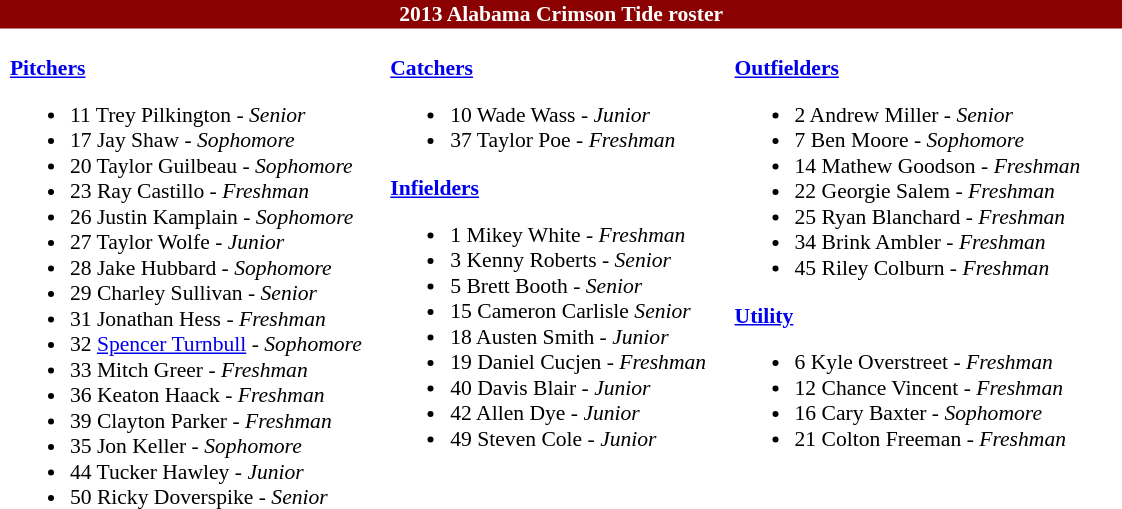<table class="toccolours" style="border-collapse:collapse; font-size:90%;">
<tr>
<th colspan="9" style="background-color:#8B0000; color:#FFFFFF; text-align:center;">2013 Alabama Crimson Tide roster</th>
</tr>
<tr>
</tr>
<tr>
<td width="03"> </td>
<td valign="top"><br><strong><a href='#'>Pitchers</a></strong><ul><li>11 Trey Pilkington - <em>Senior</em></li><li>17 Jay Shaw - <em>Sophomore</em></li><li>20 Taylor Guilbeau - <em>Sophomore</em></li><li>23 Ray Castillo - <em>Freshman</em></li><li>26 Justin Kamplain - <em>Sophomore</em></li><li>27 Taylor Wolfe - <em>Junior</em></li><li>28 Jake Hubbard - <em>Sophomore</em></li><li>29 Charley Sullivan - <em>Senior</em></li><li>31 Jonathan Hess - <em>Freshman</em></li><li>32 <a href='#'>Spencer Turnbull</a> - <em>Sophomore</em></li><li>33 Mitch Greer - <em>Freshman</em></li><li>36 Keaton Haack - <em>Freshman</em></li><li>39 Clayton Parker - <em>Freshman</em></li><li>35 Jon Keller - <em>Sophomore</em></li><li>44 Tucker Hawley - <em>Junior</em></li><li>50 Ricky Doverspike - <em>Senior</em></li></ul></td>
<td width="15"> </td>
<td valign="top"><br><strong><a href='#'>Catchers</a></strong><ul><li>10 Wade Wass - <em>Junior</em></li><li>37 Taylor Poe - <em>Freshman</em></li></ul><strong><a href='#'>Infielders</a></strong><ul><li>1 Mikey White - <em>Freshman</em></li><li>3 Kenny Roberts - <em>Senior</em></li><li>5 Brett Booth - <em>Senior</em></li><li>15 Cameron Carlisle <em>Senior</em></li><li>18 Austen Smith - <em>Junior</em></li><li>19 Daniel Cucjen - <em>Freshman</em></li><li>40 Davis Blair - <em>Junior</em></li><li>42 Allen Dye - <em>Junior</em></li><li>49 Steven Cole - <em>Junior</em></li></ul></td>
<td width="15"> </td>
<td valign="top"><br><strong><a href='#'>Outfielders</a></strong><ul><li>2 Andrew Miller - <em>Senior</em></li><li>7 Ben Moore - <em>Sophomore</em></li><li>14 Mathew Goodson - <em>Freshman</em></li><li>22 Georgie Salem - <em>Freshman</em></li><li>25 Ryan Blanchard - <em> Freshman</em></li><li>34 Brink Ambler - <em>Freshman</em></li><li>45 Riley Colburn - <em> Freshman</em></li></ul><strong><a href='#'>Utility</a></strong><ul><li>6 Kyle Overstreet - <em>Freshman</em></li><li>12 Chance Vincent - <em>Freshman</em></li><li>16 Cary Baxter - <em>Sophomore</em></li><li>21 Colton Freeman - <em>Freshman</em></li></ul></td>
<td width="25"> </td>
</tr>
</table>
